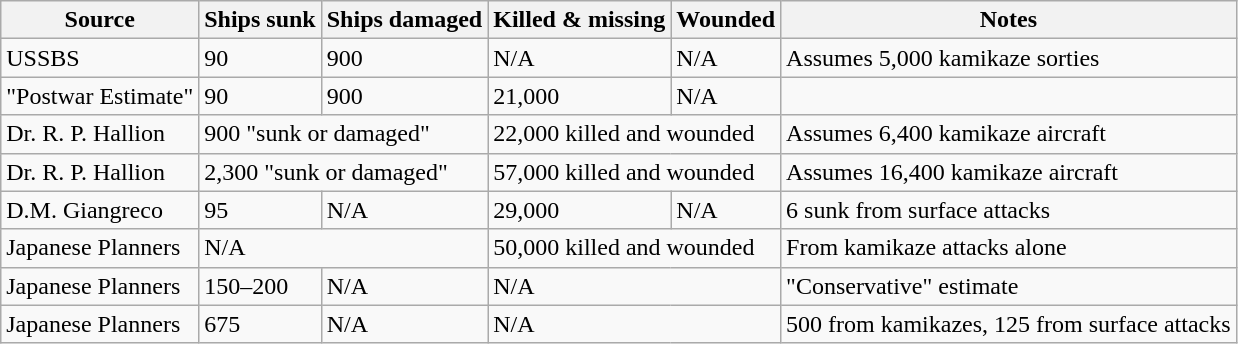<table class="wikitable">
<tr>
<th>Source</th>
<th>Ships sunk</th>
<th>Ships damaged</th>
<th>Killed & missing</th>
<th>Wounded</th>
<th>Notes</th>
</tr>
<tr>
<td>USSBS</td>
<td>90</td>
<td>900</td>
<td>N/A</td>
<td>N/A</td>
<td>Assumes 5,000 kamikaze sorties</td>
</tr>
<tr>
<td>"Postwar Estimate"</td>
<td>90</td>
<td>900</td>
<td>21,000</td>
<td>N/A</td>
<td></td>
</tr>
<tr>
<td>Dr. R. P. Hallion</td>
<td colspan="2">900 "sunk or damaged"</td>
<td colspan="2">22,000 killed and wounded</td>
<td>Assumes 6,400 kamikaze aircraft</td>
</tr>
<tr>
<td>Dr. R. P. Hallion</td>
<td colspan="2">2,300 "sunk or damaged"</td>
<td colspan="2">57,000 killed and wounded</td>
<td>Assumes 16,400 kamikaze aircraft</td>
</tr>
<tr>
<td>D.M. Giangreco</td>
<td>95</td>
<td>N/A</td>
<td>29,000</td>
<td>N/A</td>
<td>6 sunk from surface attacks</td>
</tr>
<tr>
<td>Japanese Planners</td>
<td colspan="2">N/A</td>
<td colspan="2">50,000 killed and wounded</td>
<td>From kamikaze attacks alone</td>
</tr>
<tr>
<td>Japanese Planners</td>
<td>150–200</td>
<td>N/A</td>
<td colspan="2">N/A</td>
<td>"Conservative" estimate</td>
</tr>
<tr>
<td>Japanese Planners</td>
<td>675</td>
<td>N/A</td>
<td colspan="2">N/A</td>
<td>500 from kamikazes, 125 from surface attacks</td>
</tr>
</table>
